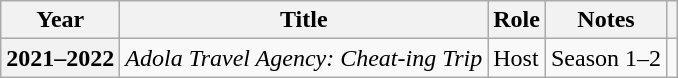<table class="wikitable plainrowheaders">
<tr>
<th scope="col">Year</th>
<th scope="col">Title</th>
<th scope="col">Role</th>
<th scope="col">Notes</th>
<th scope="col" class="unsortable"></th>
</tr>
<tr>
<th scope="row">2021–2022</th>
<td><em>Adola Travel Agency: Cheat-ing Trip</em></td>
<td>Host</td>
<td>Season 1–2</td>
<td style="text-align:center"></td>
</tr>
</table>
